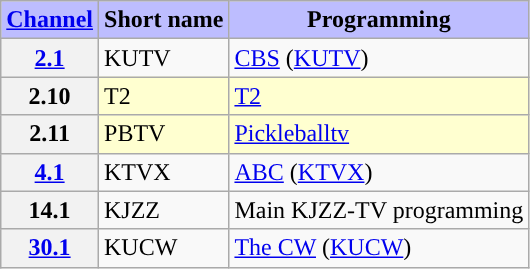<table class="wikitable">
<tr>
<th style="background-color: #bdbdff" scope = "col"><a href='#'>Channel</a></th>
<th style="background-color: #bdbdff" scope = "col">Short name</th>
<th style="background-color: #bdbdff" scope = "col">Programming</th>
</tr>
<tr>
<th scope = "row"><a href='#'>2.1</a></th>
<td>KUTV</td>
<td><a href='#'>CBS</a> (<a href='#'>KUTV</a>)</td>
</tr>
<tr>
<th scope = "row">2.10</th>
<td style="background-color:#ffffd0">T2</td>
<td style="background-color:#ffffd0"><a href='#'>T2</a></td>
</tr>
<tr>
<th scope = "row">2.11</th>
<td style="background-color:#ffffd0">PBTV</td>
<td style="background-color:#ffffd0"><a href='#'>Pickleballtv</a></td>
</tr>
<tr>
<th scope = "row"><a href='#'>4.1</a></th>
<td>KTVX</td>
<td><a href='#'>ABC</a> (<a href='#'>KTVX</a>)</td>
</tr>
<tr>
<th scope = "row">14.1</th>
<td>KJZZ</td>
<td>Main KJZZ-TV programming</td>
</tr>
<tr>
<th scope = "row"><a href='#'>30.1</a></th>
<td>KUCW</td>
<td><a href='#'>The CW</a> (<a href='#'>KUCW</a>)</td>
</tr>
</table>
